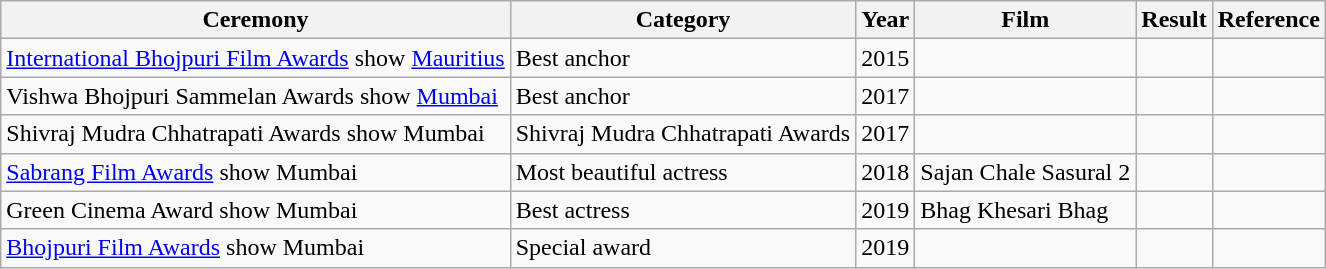<table class="wikitable">
<tr>
<th>Ceremony</th>
<th>Category</th>
<th>Year</th>
<th>Film</th>
<th>Result</th>
<th>Reference</th>
</tr>
<tr>
<td><a href='#'>International Bhojpuri Film Awards</a> show <a href='#'>Mauritius</a></td>
<td>Best anchor</td>
<td>2015</td>
<td></td>
<td></td>
<td></td>
</tr>
<tr>
<td>Vishwa Bhojpuri Sammelan Awards show <a href='#'>Mumbai</a></td>
<td>Best anchor</td>
<td>2017</td>
<td></td>
<td></td>
<td></td>
</tr>
<tr>
<td>Shivraj Mudra Chhatrapati Awards show Mumbai</td>
<td>Shivraj Mudra Chhatrapati Awards</td>
<td>2017</td>
<td></td>
<td></td>
<td></td>
</tr>
<tr>
<td><a href='#'>Sabrang Film Awards</a> show Mumbai</td>
<td>Most beautiful actress</td>
<td>2018</td>
<td>Sajan Chale Sasural 2</td>
<td></td>
<td></td>
</tr>
<tr>
<td>Green Cinema Award show Mumbai</td>
<td>Best actress</td>
<td>2019</td>
<td>Bhag Khesari Bhag</td>
<td></td>
<td></td>
</tr>
<tr>
<td><a href='#'>Bhojpuri Film Awards</a> show Mumbai</td>
<td>Special award</td>
<td>2019</td>
<td></td>
<td></td>
<td></td>
</tr>
</table>
